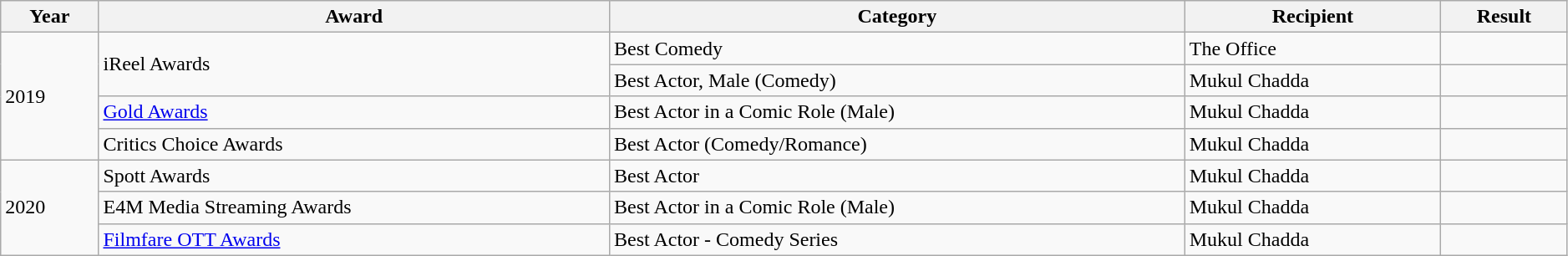<table class="wikitable sortable" style="width: 99%;">
<tr>
<th>Year</th>
<th>Award</th>
<th>Category</th>
<th>Recipient</th>
<th>Result</th>
</tr>
<tr>
<td rowspan="4">2019</td>
<td rowspan="2">iReel Awards</td>
<td>Best Comedy</td>
<td>The Office</td>
<td></td>
</tr>
<tr>
<td>Best Actor, Male (Comedy)</td>
<td>Mukul Chadda</td>
<td></td>
</tr>
<tr>
<td><a href='#'>Gold Awards</a></td>
<td>Best Actor in a Comic Role (Male)</td>
<td>Mukul Chadda</td>
<td></td>
</tr>
<tr>
<td>Critics Choice Awards</td>
<td>Best Actor (Comedy/Romance)</td>
<td>Mukul Chadda</td>
<td></td>
</tr>
<tr>
<td rowspan="3">2020</td>
<td>Spott Awards</td>
<td>Best Actor</td>
<td>Mukul Chadda</td>
<td></td>
</tr>
<tr>
<td>E4M Media Streaming Awards</td>
<td>Best Actor in a Comic Role (Male)</td>
<td>Mukul Chadda</td>
<td></td>
</tr>
<tr>
<td><a href='#'>Filmfare OTT Awards</a></td>
<td>Best Actor - Comedy Series</td>
<td>Mukul Chadda</td>
<td></td>
</tr>
</table>
